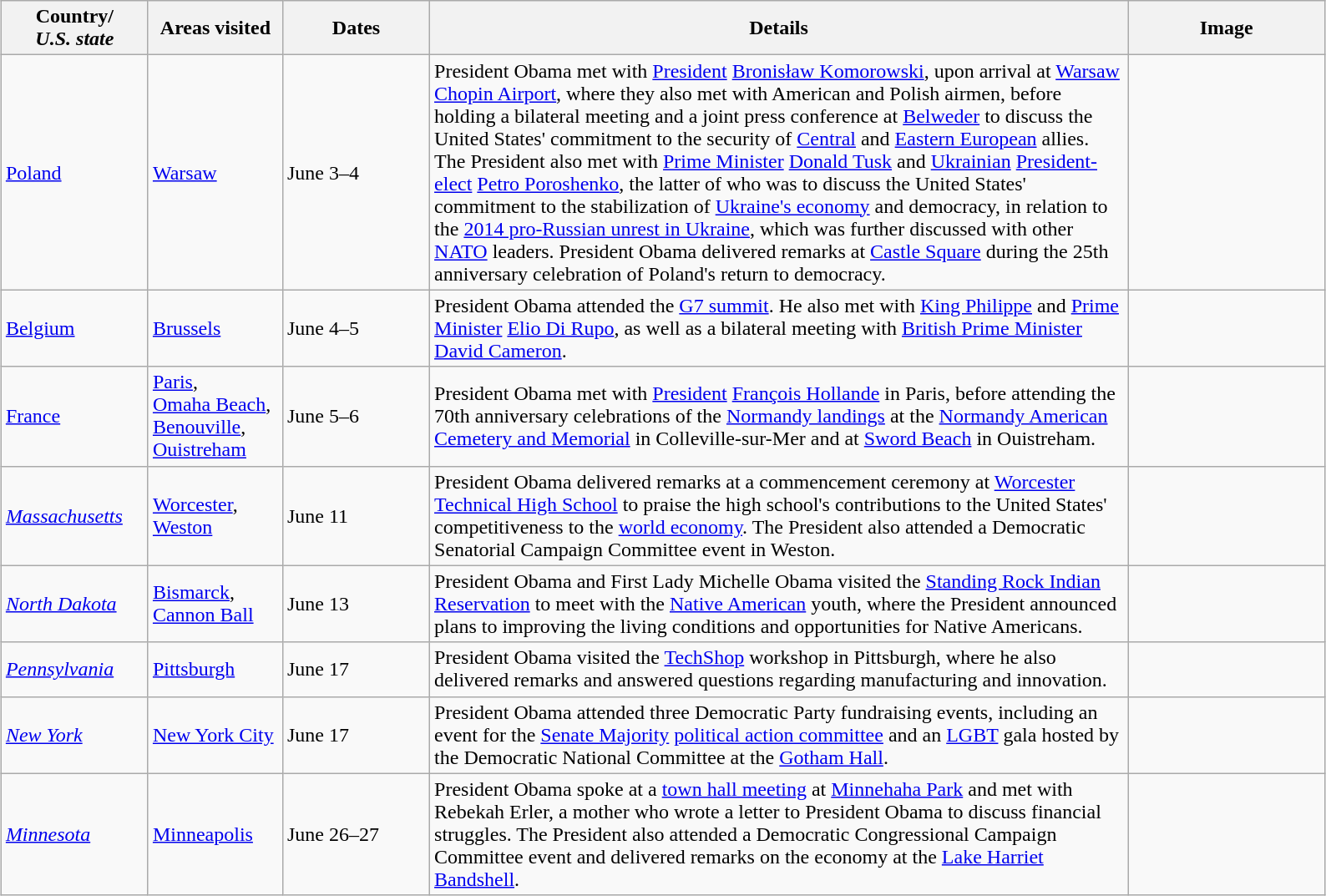<table class="wikitable" style="margin: 1em auto 1em auto">
<tr>
<th width=110>Country/<br><em>U.S. state</em></th>
<th width=100>Areas visited</th>
<th width=110>Dates</th>
<th width=550>Details</th>
<th width=150>Image</th>
</tr>
<tr>
<td> <a href='#'>Poland</a></td>
<td><a href='#'>Warsaw</a></td>
<td>June 3–4</td>
<td>President Obama met with <a href='#'>President</a> <a href='#'>Bronisław Komorowski</a>, upon arrival at <a href='#'>Warsaw Chopin Airport</a>, where they also met with American and Polish airmen, before holding a bilateral meeting and a joint press conference at <a href='#'>Belweder</a> to discuss the United States' commitment to the security of <a href='#'>Central</a> and <a href='#'>Eastern European</a> allies. The President also met with <a href='#'>Prime Minister</a> <a href='#'>Donald Tusk</a> and <a href='#'>Ukrainian</a> <a href='#'>President-elect</a> <a href='#'>Petro Poroshenko</a>, the latter of who was to discuss the United States' commitment to the stabilization of <a href='#'>Ukraine's economy</a> and democracy, in relation to the <a href='#'>2014 pro-Russian unrest in Ukraine</a>, which was further discussed with other <a href='#'>NATO</a> leaders. President Obama delivered remarks at <a href='#'>Castle Square</a> during the 25th anniversary celebration of Poland's return to democracy.</td>
<td></td>
</tr>
<tr>
<td> <a href='#'>Belgium</a></td>
<td><a href='#'>Brussels</a></td>
<td>June 4–5</td>
<td>President Obama attended the <a href='#'>G7 summit</a>. He also met with <a href='#'>King Philippe</a> and <a href='#'>Prime Minister</a> <a href='#'>Elio Di Rupo</a>, as well as a bilateral meeting with <a href='#'>British Prime Minister</a> <a href='#'>David Cameron</a>.</td>
<td></td>
</tr>
<tr>
<td> <a href='#'>France</a></td>
<td><a href='#'>Paris</a>,<br><a href='#'>Omaha Beach</a>,<br><a href='#'>Benouville</a>,<br><a href='#'>Ouistreham</a></td>
<td>June 5–6</td>
<td>President Obama met with <a href='#'>President</a> <a href='#'>François Hollande</a> in Paris, before attending the 70th anniversary celebrations of the <a href='#'>Normandy landings</a> at the <a href='#'>Normandy American Cemetery and Memorial</a> in Colleville-sur-Mer and at <a href='#'>Sword Beach</a> in Ouistreham.</td>
<td></td>
</tr>
<tr>
<td> <em><a href='#'>Massachusetts</a></em></td>
<td><a href='#'>Worcester</a>,<br><a href='#'>Weston</a></td>
<td>June 11</td>
<td>President Obama delivered remarks at a commencement ceremony at <a href='#'>Worcester Technical High School</a> to praise the high school's contributions to the United States' competitiveness to the <a href='#'>world economy</a>. The President also attended a Democratic Senatorial Campaign Committee event in Weston.</td>
<td></td>
</tr>
<tr>
<td> <em><a href='#'>North Dakota</a></em></td>
<td><a href='#'>Bismarck</a>,<br><a href='#'>Cannon Ball</a></td>
<td>June 13</td>
<td>President Obama and First Lady Michelle Obama visited the <a href='#'>Standing Rock Indian Reservation</a> to meet with the <a href='#'>Native American</a> youth, where the President announced plans to improving the living conditions and opportunities for Native Americans.</td>
<td></td>
</tr>
<tr>
<td> <em><a href='#'>Pennsylvania</a></em></td>
<td><a href='#'>Pittsburgh</a></td>
<td>June 17</td>
<td>President Obama visited the <a href='#'>TechShop</a> workshop in Pittsburgh, where he also delivered remarks and answered questions regarding manufacturing and innovation.</td>
<td></td>
</tr>
<tr>
<td> <em><a href='#'>New York</a></em></td>
<td><a href='#'>New York City</a></td>
<td>June 17</td>
<td>President Obama attended three Democratic Party fundraising events, including an event for the <a href='#'>Senate Majority</a> <a href='#'>political action committee</a> and an <a href='#'>LGBT</a> gala hosted by the Democratic National Committee at the <a href='#'>Gotham Hall</a>.</td>
<td></td>
</tr>
<tr>
<td> <em><a href='#'>Minnesota</a></em></td>
<td><a href='#'>Minneapolis</a></td>
<td>June 26–27</td>
<td>President Obama spoke at a <a href='#'>town hall meeting</a> at <a href='#'>Minnehaha Park</a> and met with Rebekah Erler, a mother who wrote a letter to President Obama to discuss financial struggles. The President also attended a Democratic Congressional Campaign Committee event and delivered remarks on the economy at the <a href='#'>Lake Harriet Bandshell</a>.</td>
<td></td>
</tr>
</table>
